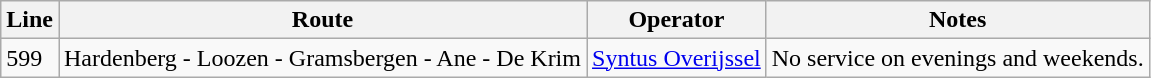<table class="wikitable">
<tr>
<th>Line</th>
<th>Route</th>
<th>Operator</th>
<th>Notes</th>
</tr>
<tr>
<td>599</td>
<td>Hardenberg - Loozen - Gramsbergen - Ane - De Krim</td>
<td><a href='#'>Syntus Overijssel</a></td>
<td>No service on evenings and weekends.</td>
</tr>
</table>
